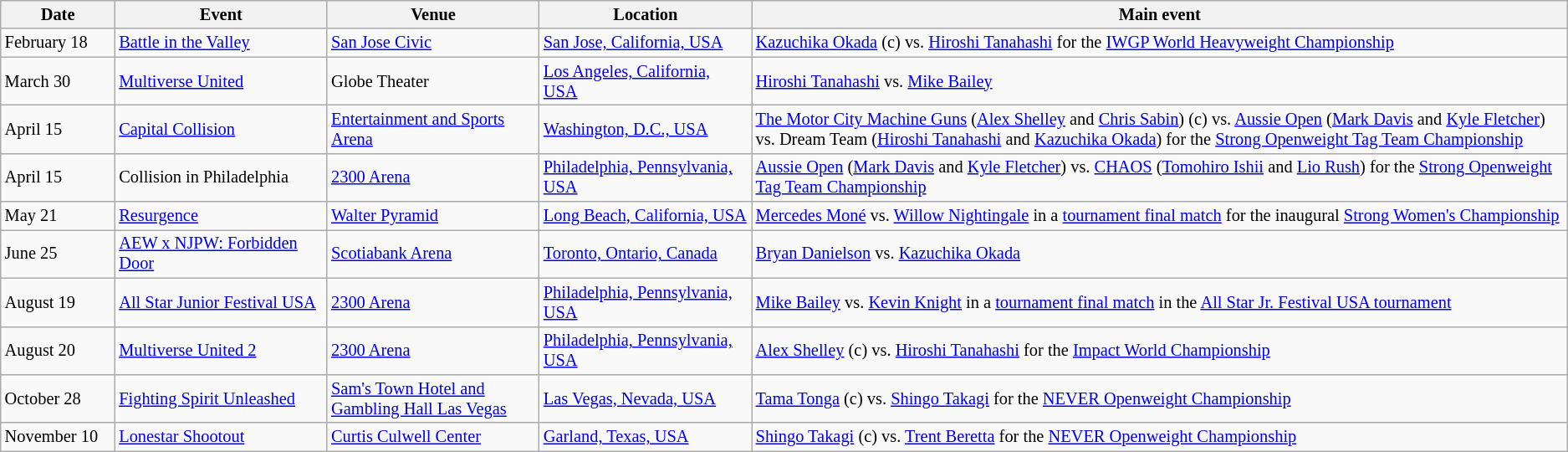<table class="sortable wikitable succession-box" style="font-size:85%">
<tr>
<th width="7%">Date</th>
<th width="13%">Event</th>
<th width="13%">Venue</th>
<th width="13%">Location</th>
<th width="50%">Main event</th>
</tr>
<tr>
<td>February 18</td>
<td><a href='#'>Battle in the Valley</a></td>
<td><a href='#'>San Jose Civic</a></td>
<td><a href='#'>San Jose, California, USA</a></td>
<td><a href='#'>Kazuchika Okada</a> (c) vs. <a href='#'>Hiroshi Tanahashi</a> for the <a href='#'>IWGP World Heavyweight Championship</a></td>
</tr>
<tr>
<td>March 30</td>
<td><a href='#'>Multiverse United</a></td>
<td>Globe Theater</td>
<td><a href='#'>Los Angeles, California, USA</a></td>
<td><a href='#'>Hiroshi Tanahashi</a> vs. <a href='#'>Mike Bailey</a></td>
</tr>
<tr>
<td>April 15</td>
<td><a href='#'>Capital Collision</a></td>
<td><a href='#'>Entertainment and Sports Arena</a></td>
<td><a href='#'>Washington, D.C., USA</a></td>
<td><a href='#'>The Motor City Machine Guns</a> (<a href='#'>Alex Shelley</a> and <a href='#'>Chris Sabin</a>) (c) vs. <a href='#'>Aussie Open</a> (<a href='#'>Mark Davis</a> and <a href='#'>Kyle Fletcher</a>) vs. Dream Team (<a href='#'>Hiroshi Tanahashi</a> and <a href='#'>Kazuchika Okada</a>) for the <a href='#'>Strong Openweight Tag Team Championship</a></td>
</tr>
<tr>
<td>April 15</td>
<td>Collision in Philadelphia</td>
<td><a href='#'>2300 Arena</a></td>
<td><a href='#'>Philadelphia, Pennsylvania, USA</a></td>
<td><a href='#'>Aussie Open</a> (<a href='#'>Mark Davis</a> and <a href='#'>Kyle Fletcher</a>) vs. <a href='#'>CHAOS</a> (<a href='#'>Tomohiro Ishii</a> and <a href='#'>Lio Rush</a>) for the <a href='#'>Strong Openweight Tag Team Championship</a></td>
</tr>
<tr>
<td>May 21</td>
<td><a href='#'>Resurgence</a></td>
<td><a href='#'>Walter Pyramid</a></td>
<td><a href='#'>Long Beach, California, USA</a></td>
<td><a href='#'>Mercedes Moné</a> vs. <a href='#'>Willow Nightingale</a> in a <a href='#'>tournament final match</a> for the inaugural <a href='#'>Strong Women's Championship</a></td>
</tr>
<tr>
<td>June 25</td>
<td><a href='#'>AEW x NJPW: Forbidden Door</a></td>
<td><a href='#'>Scotiabank Arena</a></td>
<td><a href='#'>Toronto, Ontario, Canada</a></td>
<td><a href='#'>Bryan Danielson</a> vs. <a href='#'>Kazuchika Okada</a></td>
</tr>
<tr>
<td>August 19</td>
<td><a href='#'>All Star Junior Festival USA</a></td>
<td><a href='#'>2300 Arena</a></td>
<td><a href='#'>Philadelphia, Pennsylvania, USA</a></td>
<td><a href='#'>Mike Bailey</a> vs. <a href='#'>Kevin Knight</a> in a <a href='#'>tournament final match</a> in the <a href='#'>All Star Jr. Festival USA tournament</a></td>
</tr>
<tr>
<td>August 20</td>
<td><a href='#'>Multiverse United 2</a></td>
<td><a href='#'>2300 Arena</a></td>
<td><a href='#'>Philadelphia, Pennsylvania, USA</a></td>
<td><a href='#'>Alex Shelley</a> (c) vs. <a href='#'>Hiroshi Tanahashi</a> for the <a href='#'>Impact World Championship</a></td>
</tr>
<tr>
<td>October 28</td>
<td><a href='#'>Fighting Spirit Unleashed</a></td>
<td><a href='#'>Sam's Town Hotel and Gambling Hall Las Vegas</a></td>
<td><a href='#'>Las Vegas, Nevada, USA</a></td>
<td><a href='#'>Tama Tonga</a> (c) vs. <a href='#'>Shingo Takagi</a> for the <a href='#'>NEVER Openweight Championship</a></td>
</tr>
<tr>
<td>November 10</td>
<td><a href='#'>Lonestar Shootout</a></td>
<td><a href='#'>Curtis Culwell Center</a></td>
<td><a href='#'>Garland, Texas, USA</a></td>
<td><a href='#'>Shingo Takagi</a> (c) vs. <a href='#'>Trent Beretta</a> for the <a href='#'>NEVER Openweight Championship</a></td>
</tr>
</table>
